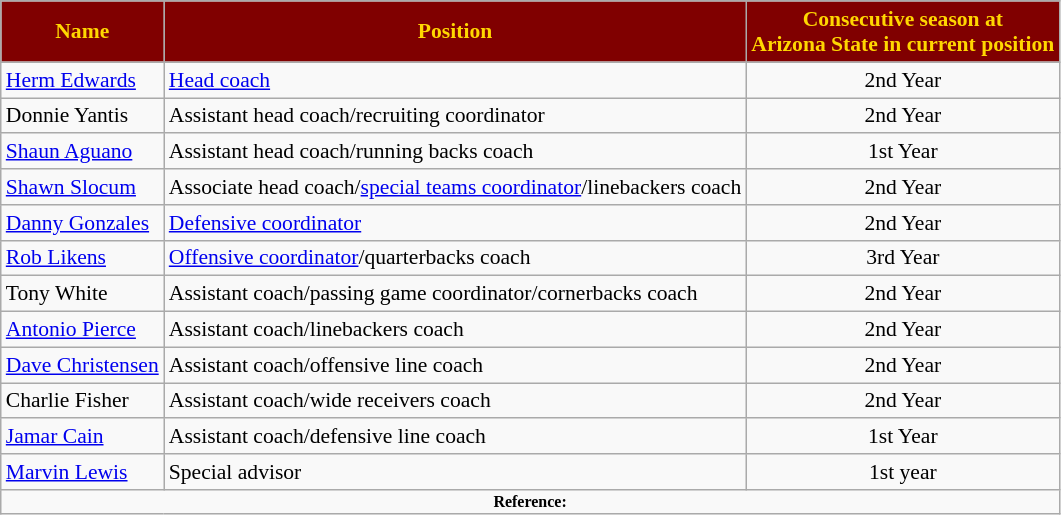<table class="wikitable" style="font-size:90%;">
<tr>
<th style="background:Maroon;color:gold;">Name</th>
<th style="background:Maroon;color:gold;">Position</th>
<th style="background:Maroon;color:gold;">Consecutive season at<br>Arizona State in current position</th>
</tr>
<tr>
<td><a href='#'>Herm Edwards</a></td>
<td><a href='#'>Head coach</a></td>
<td align=center>2nd Year</td>
</tr>
<tr>
<td>Donnie Yantis</td>
<td>Assistant head coach/recruiting coordinator</td>
<td align=center>2nd Year</td>
</tr>
<tr>
<td><a href='#'>Shaun Aguano</a></td>
<td>Assistant head coach/running backs coach</td>
<td align=center>1st Year</td>
</tr>
<tr>
<td><a href='#'>Shawn Slocum</a></td>
<td>Associate head coach/<a href='#'>special teams coordinator</a>/linebackers coach</td>
<td align=center>2nd Year</td>
</tr>
<tr>
<td><a href='#'>Danny Gonzales</a></td>
<td><a href='#'>Defensive coordinator</a></td>
<td align=center>2nd Year</td>
</tr>
<tr>
<td><a href='#'>Rob Likens</a></td>
<td><a href='#'>Offensive coordinator</a>/quarterbacks coach</td>
<td align=center>3rd Year</td>
</tr>
<tr>
<td>Tony White</td>
<td>Assistant coach/passing game coordinator/cornerbacks coach</td>
<td align=center>2nd Year</td>
</tr>
<tr>
<td><a href='#'>Antonio Pierce</a></td>
<td>Assistant coach/linebackers coach</td>
<td align=center>2nd Year</td>
</tr>
<tr>
<td><a href='#'>Dave Christensen</a></td>
<td>Assistant coach/offensive line coach</td>
<td align=center>2nd Year</td>
</tr>
<tr>
<td>Charlie Fisher</td>
<td>Assistant coach/wide receivers coach</td>
<td align=center>2nd Year</td>
</tr>
<tr>
<td><a href='#'>Jamar Cain</a></td>
<td>Assistant coach/defensive line coach</td>
<td align=center>1st Year</td>
</tr>
<tr>
<td><a href='#'>Marvin Lewis</a></td>
<td>Special advisor</td>
<td align=center>1st year</td>
</tr>
<tr>
<td colspan="4"  style="font-size:8pt; text-align:center;"><strong>Reference:</strong></td>
</tr>
</table>
